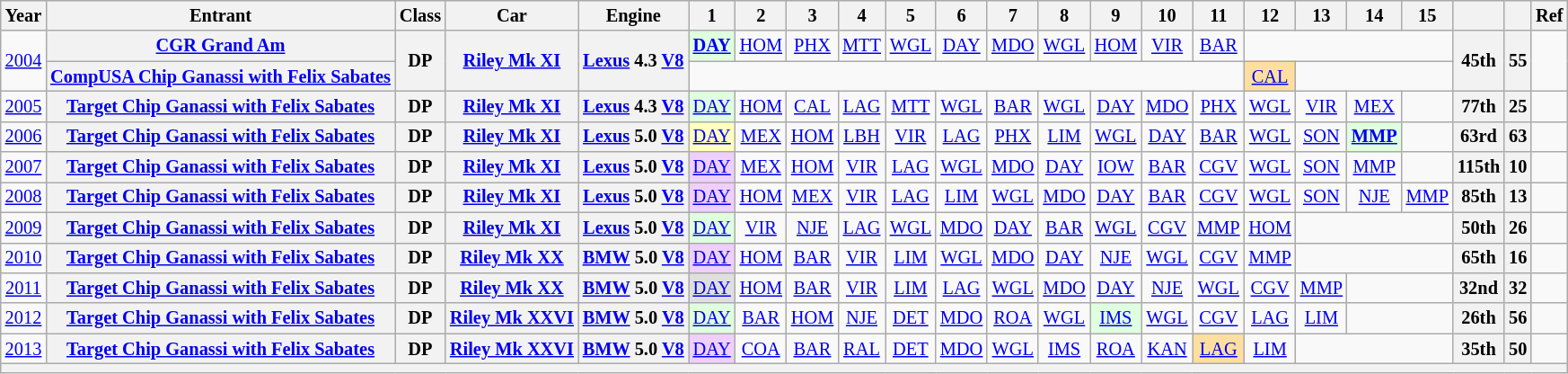<table class="wikitable" style="text-align:center; font-size:85%">
<tr>
<th scope="col">Year</th>
<th scope="col">Entrant</th>
<th scope="col">Class</th>
<th scope="col">Car</th>
<th scope="col">Engine</th>
<th scope="col">1</th>
<th scope="col">2</th>
<th scope="col">3</th>
<th scope="col">4</th>
<th scope="col">5</th>
<th scope="col">6</th>
<th scope="col">7</th>
<th scope="col">8</th>
<th scope="col">9</th>
<th scope="col">10</th>
<th scope="col">11</th>
<th scope="col">12</th>
<th scope="col">13</th>
<th scope="col">14</th>
<th scope="col">15</th>
<th scope="col"></th>
<th scope="col"></th>
<th>Ref</th>
</tr>
<tr>
<td rowspan=2><a href='#'>2004</a></td>
<th nowrap><a href='#'>CGR Grand Am</a></th>
<th rowspan=2>DP</th>
<th rowspan=2 nowrap><a href='#'>Riley Mk XI</a></th>
<th rowspan=2 nowrap><a href='#'>Lexus</a> 4.3 <a href='#'>V8</a></th>
<td style="background:#dfffdf;"><strong><a href='#'>DAY</a></strong><br></td>
<td><a href='#'>HOM</a></td>
<td><a href='#'>PHX</a></td>
<td><a href='#'>MTT</a></td>
<td><a href='#'>WGL</a></td>
<td><a href='#'>DAY</a></td>
<td><a href='#'>MDO</a></td>
<td><a href='#'>WGL</a></td>
<td><a href='#'>HOM</a></td>
<td><a href='#'>VIR</a></td>
<td><a href='#'>BAR</a></td>
<td colspan=4></td>
<th rowspan=2>45th</th>
<th rowspan=2>55</th>
<td rowspan="2"></td>
</tr>
<tr>
<th nowrap><a href='#'>CompUSA Chip Ganassi with Felix Sabates</a></th>
<td colspan=11></td>
<td style="background:#ffdf9f;"><a href='#'>CAL</a><br></td>
<td colspan=3></td>
</tr>
<tr>
<td><a href='#'>2005</a></td>
<th nowrap><a href='#'>Target Chip Ganassi with Felix Sabates</a></th>
<th>DP</th>
<th nowrap><a href='#'>Riley Mk XI</a></th>
<th nowrap><a href='#'>Lexus</a> 4.3 <a href='#'>V8</a></th>
<td style="background:#dfffdf;"><a href='#'>DAY</a><br></td>
<td><a href='#'>HOM</a></td>
<td><a href='#'>CAL</a></td>
<td><a href='#'>LAG</a></td>
<td><a href='#'>MTT</a></td>
<td><a href='#'>WGL</a></td>
<td><a href='#'>BAR</a></td>
<td><a href='#'>WGL</a></td>
<td><a href='#'>DAY</a></td>
<td><a href='#'>MDO</a></td>
<td><a href='#'>PHX</a></td>
<td><a href='#'>WGL</a></td>
<td><a href='#'>VIR</a></td>
<td><a href='#'>MEX</a></td>
<td></td>
<th>77th</th>
<th>25</th>
<td></td>
</tr>
<tr>
<td><a href='#'>2006</a></td>
<th><a href='#'>Target Chip Ganassi with Felix Sabates</a></th>
<th>DP</th>
<th><a href='#'>Riley Mk XI</a></th>
<th><a href='#'>Lexus</a> 5.0 <a href='#'>V8</a></th>
<td style="background:#ffffbf;"><a href='#'>DAY</a><br></td>
<td><a href='#'>MEX</a></td>
<td><a href='#'>HOM</a></td>
<td><a href='#'>LBH</a></td>
<td><a href='#'>VIR</a></td>
<td><a href='#'>LAG</a></td>
<td><a href='#'>PHX</a></td>
<td><a href='#'>LIM</a></td>
<td><a href='#'>WGL</a></td>
<td><a href='#'>DAY</a></td>
<td><a href='#'>BAR</a></td>
<td><a href='#'>WGL</a></td>
<td><a href='#'>SON</a></td>
<td style="background:#dfffdf;"><strong><a href='#'>MMP</a></strong><br></td>
<td></td>
<th>63rd</th>
<th>63</th>
<td></td>
</tr>
<tr>
<td><a href='#'>2007</a></td>
<th nowrap><a href='#'>Target Chip Ganassi with Felix Sabates</a></th>
<th>DP</th>
<th nowrap><a href='#'>Riley Mk XI</a></th>
<th nowrap><a href='#'>Lexus</a> 5.0 <a href='#'>V8</a></th>
<td style="background:#efcfff;"><a href='#'>DAY</a><br></td>
<td><a href='#'>MEX</a></td>
<td><a href='#'>HOM</a></td>
<td><a href='#'>VIR</a></td>
<td><a href='#'>LAG</a></td>
<td><a href='#'>WGL</a></td>
<td><a href='#'>MDO</a></td>
<td><a href='#'>DAY</a></td>
<td><a href='#'>IOW</a></td>
<td><a href='#'>BAR</a></td>
<td><a href='#'>CGV</a></td>
<td><a href='#'>WGL</a></td>
<td><a href='#'>SON</a></td>
<td><a href='#'>MMP</a></td>
<td></td>
<th>115th</th>
<th>10</th>
<td></td>
</tr>
<tr>
<td><a href='#'>2008</a></td>
<th><a href='#'>Target Chip Ganassi with Felix Sabates</a></th>
<th>DP</th>
<th><a href='#'>Riley Mk XI</a></th>
<th><a href='#'>Lexus</a> 5.0 <a href='#'>V8</a></th>
<td style="background:#efcfff;"><a href='#'>DAY</a><br></td>
<td><a href='#'>HOM</a></td>
<td><a href='#'>MEX</a></td>
<td><a href='#'>VIR</a></td>
<td><a href='#'>LAG</a></td>
<td><a href='#'>LIM</a></td>
<td><a href='#'>WGL</a></td>
<td><a href='#'>MDO</a></td>
<td><a href='#'>DAY</a></td>
<td><a href='#'>BAR</a></td>
<td><a href='#'>CGV</a></td>
<td><a href='#'>WGL</a></td>
<td><a href='#'>SON</a></td>
<td><a href='#'>NJE</a></td>
<td><a href='#'>MMP</a></td>
<th>85th</th>
<th>13</th>
<td></td>
</tr>
<tr>
<td><a href='#'>2009</a></td>
<th><a href='#'>Target Chip Ganassi with Felix Sabates</a></th>
<th>DP</th>
<th><a href='#'>Riley Mk XI</a></th>
<th><a href='#'>Lexus</a> 5.0 <a href='#'>V8</a></th>
<td style="background:#dfffdf;"><a href='#'>DAY</a><br></td>
<td><a href='#'>VIR</a></td>
<td><a href='#'>NJE</a></td>
<td><a href='#'>LAG</a></td>
<td><a href='#'>WGL</a></td>
<td><a href='#'>MDO</a></td>
<td><a href='#'>DAY</a></td>
<td><a href='#'>BAR</a></td>
<td><a href='#'>WGL</a></td>
<td><a href='#'>CGV</a></td>
<td><a href='#'>MMP</a></td>
<td><a href='#'>HOM</a></td>
<td colspan=3></td>
<th>50th</th>
<th>26</th>
<td></td>
</tr>
<tr>
<td><a href='#'>2010</a></td>
<th><a href='#'>Target Chip Ganassi with Felix Sabates</a></th>
<th>DP</th>
<th><a href='#'>Riley Mk XX</a></th>
<th><a href='#'>BMW</a> 5.0 <a href='#'>V8</a></th>
<td style="background:#efcfff;"><a href='#'>DAY</a><br></td>
<td><a href='#'>HOM</a></td>
<td><a href='#'>BAR</a></td>
<td><a href='#'>VIR</a></td>
<td><a href='#'>LIM</a></td>
<td><a href='#'>WGL</a></td>
<td><a href='#'>MDO</a></td>
<td><a href='#'>DAY</a></td>
<td><a href='#'>NJE</a></td>
<td><a href='#'>WGL</a></td>
<td><a href='#'>CGV</a></td>
<td><a href='#'>MMP</a></td>
<td colspan=3></td>
<th>65th</th>
<th>16</th>
<td></td>
</tr>
<tr>
<td><a href='#'>2011</a></td>
<th><a href='#'>Target Chip Ganassi with Felix Sabates</a></th>
<th>DP</th>
<th><a href='#'>Riley Mk XX</a></th>
<th><a href='#'>BMW</a> 5.0 <a href='#'>V8</a></th>
<td style="background:#dfdfdf;"><a href='#'>DAY</a><br></td>
<td><a href='#'>HOM</a></td>
<td><a href='#'>BAR</a></td>
<td><a href='#'>VIR</a></td>
<td><a href='#'>LIM</a></td>
<td><a href='#'>LAG</a></td>
<td><a href='#'>WGL</a></td>
<td><a href='#'>MDO</a></td>
<td><a href='#'>DAY</a></td>
<td><a href='#'>NJE</a></td>
<td><a href='#'>WGL</a></td>
<td><a href='#'>CGV</a></td>
<td><a href='#'>MMP</a></td>
<td colspan=2></td>
<th>32nd</th>
<th>32</th>
<td></td>
</tr>
<tr>
<td><a href='#'>2012</a></td>
<th><a href='#'>Target Chip Ganassi with Felix Sabates</a></th>
<th>DP</th>
<th><a href='#'>Riley Mk XXVI</a></th>
<th><a href='#'>BMW</a> 5.0 <a href='#'>V8</a></th>
<td style="background:#dfffdf;"><a href='#'>DAY</a><br></td>
<td><a href='#'>BAR</a></td>
<td><a href='#'>HOM</a></td>
<td><a href='#'>NJE</a></td>
<td><a href='#'>DET</a></td>
<td><a href='#'>MDO</a></td>
<td><a href='#'>ROA</a></td>
<td><a href='#'>WGL</a></td>
<td style="background:#dfffdf;"><a href='#'>IMS</a><br></td>
<td><a href='#'>WGL</a></td>
<td><a href='#'>CGV</a></td>
<td><a href='#'>LAG</a></td>
<td><a href='#'>LIM</a></td>
<td colspan=2></td>
<th>26th</th>
<th>56</th>
<td></td>
</tr>
<tr>
<td><a href='#'>2013</a></td>
<th><a href='#'>Target Chip Ganassi with Felix Sabates</a></th>
<th>DP</th>
<th nowrap><a href='#'>Riley Mk XXVI</a></th>
<th nowrap><a href='#'>BMW</a> 5.0 <a href='#'>V8</a></th>
<td style="background:#efcfff;"><a href='#'>DAY</a><br></td>
<td><a href='#'>COA</a></td>
<td><a href='#'>BAR</a></td>
<td><a href='#'>RAL</a></td>
<td><a href='#'>DET</a></td>
<td><a href='#'>MDO</a></td>
<td><a href='#'>WGL</a></td>
<td><a href='#'>IMS</a></td>
<td><a href='#'>ROA</a></td>
<td><a href='#'>KAN</a></td>
<td style="background:#ffdf9f;"><a href='#'>LAG</a><br></td>
<td><a href='#'>LIM</a></td>
<td colspan=3></td>
<th>35th</th>
<th>50</th>
<td></td>
</tr>
<tr>
<th colspan="23"></th>
</tr>
</table>
